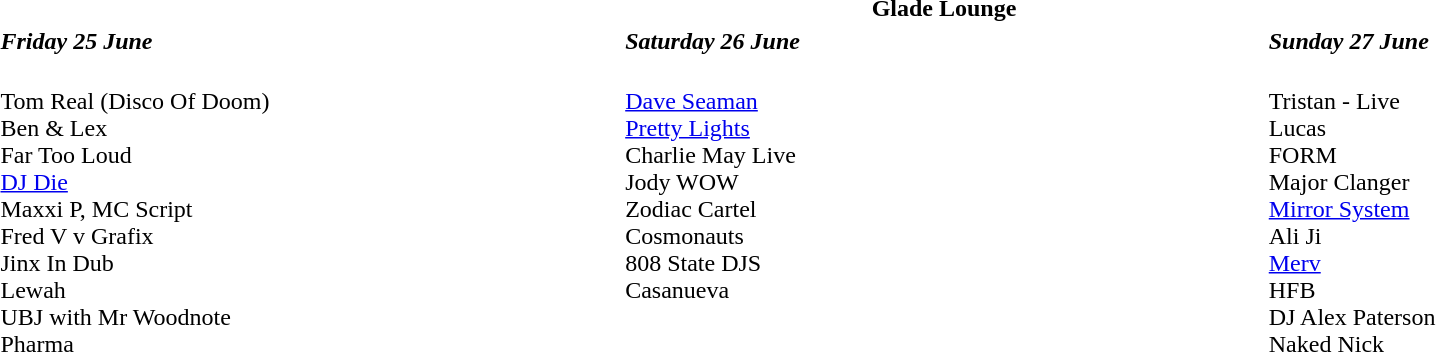<table class="collapsible collapsed" style="width:100%;">
<tr>
<th colspan=3>Glade Lounge</th>
</tr>
<tr>
<td style="width:33%;"><strong><em>Friday 25 June</em></strong></td>
<td style="width:34%;"><strong><em>Saturday 26 June</em></strong></td>
<td style="width:33%;"><strong><em>Sunday 27 June</em></strong></td>
</tr>
<tr valign="top">
<td><br>Tom Real (Disco Of Doom)<br>
Ben & Lex<br>
Far Too Loud<br>
<a href='#'>DJ Die</a><br>
Maxxi P, MC Script<br>
Fred V v Grafix<br>
Jinx In Dub<br>
Lewah<br>
UBJ with Mr Woodnote<br>
Pharma</td>
<td><br><a href='#'>Dave Seaman</a><br>
<a href='#'>Pretty Lights</a><br>
Charlie May Live<br>
Jody WOW<br>
Zodiac Cartel<br>
Cosmonauts<br>
808 State DJS<br>
Casanueva</td>
<td><br>Tristan - Live<br>
Lucas<br>
FORM<br>
Major Clanger<br>
<a href='#'>Mirror System</a><br>
Ali Ji<br>
<a href='#'>Merv</a><br>
HFB<br>
DJ Alex Paterson<br>
Naked Nick</td>
</tr>
</table>
